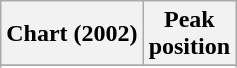<table class="wikitable sortable plainrowheaders" style="text-align:center">
<tr>
<th scope="col">Chart (2002)</th>
<th scope="col">Peak<br>position</th>
</tr>
<tr>
</tr>
<tr>
</tr>
<tr>
</tr>
<tr>
</tr>
</table>
